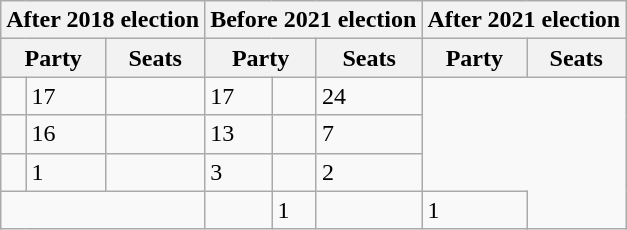<table class="wikitable">
<tr>
<th colspan="3">After 2018 election</th>
<th colspan="3">Before 2021 election</th>
<th colspan="3">After 2021 election</th>
</tr>
<tr>
<th colspan="2">Party</th>
<th>Seats</th>
<th colspan="2">Party</th>
<th>Seats</th>
<th colspan="2">Party</th>
<th>Seats</th>
</tr>
<tr>
<td></td>
<td>17</td>
<td></td>
<td>17</td>
<td></td>
<td>24</td>
</tr>
<tr>
<td></td>
<td>16</td>
<td></td>
<td>13</td>
<td></td>
<td>7</td>
</tr>
<tr>
<td></td>
<td>1</td>
<td></td>
<td>3</td>
<td></td>
<td>2</td>
</tr>
<tr>
<td colspan="3"></td>
<td></td>
<td>1</td>
<td></td>
<td>1</td>
</tr>
</table>
